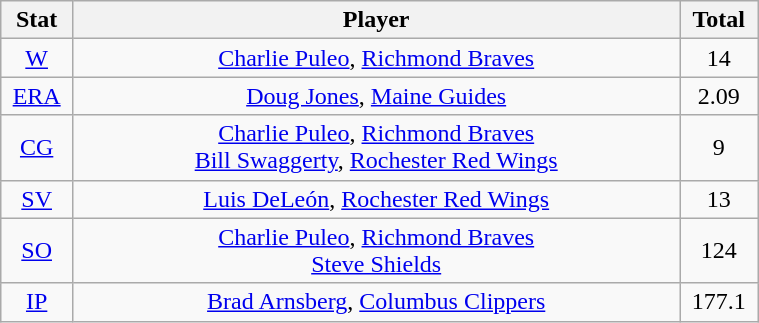<table class="wikitable" width="40%" style="text-align:center;">
<tr>
<th width="5%">Stat</th>
<th width="60%">Player</th>
<th width="5%">Total</th>
</tr>
<tr>
<td><a href='#'>W</a></td>
<td><a href='#'>Charlie Puleo</a>, <a href='#'>Richmond Braves</a></td>
<td>14</td>
</tr>
<tr>
<td><a href='#'>ERA</a></td>
<td><a href='#'>Doug Jones</a>, <a href='#'>Maine Guides</a></td>
<td>2.09</td>
</tr>
<tr>
<td><a href='#'>CG</a></td>
<td><a href='#'>Charlie Puleo</a>, <a href='#'>Richmond Braves</a> <br> <a href='#'>Bill Swaggerty</a>, <a href='#'>Rochester Red Wings</a></td>
<td>9</td>
</tr>
<tr>
<td><a href='#'>SV</a></td>
<td><a href='#'>Luis DeLeón</a>, <a href='#'>Rochester Red Wings</a></td>
<td>13</td>
</tr>
<tr>
<td><a href='#'>SO</a></td>
<td><a href='#'>Charlie Puleo</a>, <a href='#'>Richmond Braves</a> <br> <a href='#'>Steve Shields</a></td>
<td>124</td>
</tr>
<tr>
<td><a href='#'>IP</a></td>
<td><a href='#'>Brad Arnsberg</a>, <a href='#'>Columbus Clippers</a></td>
<td>177.1</td>
</tr>
</table>
